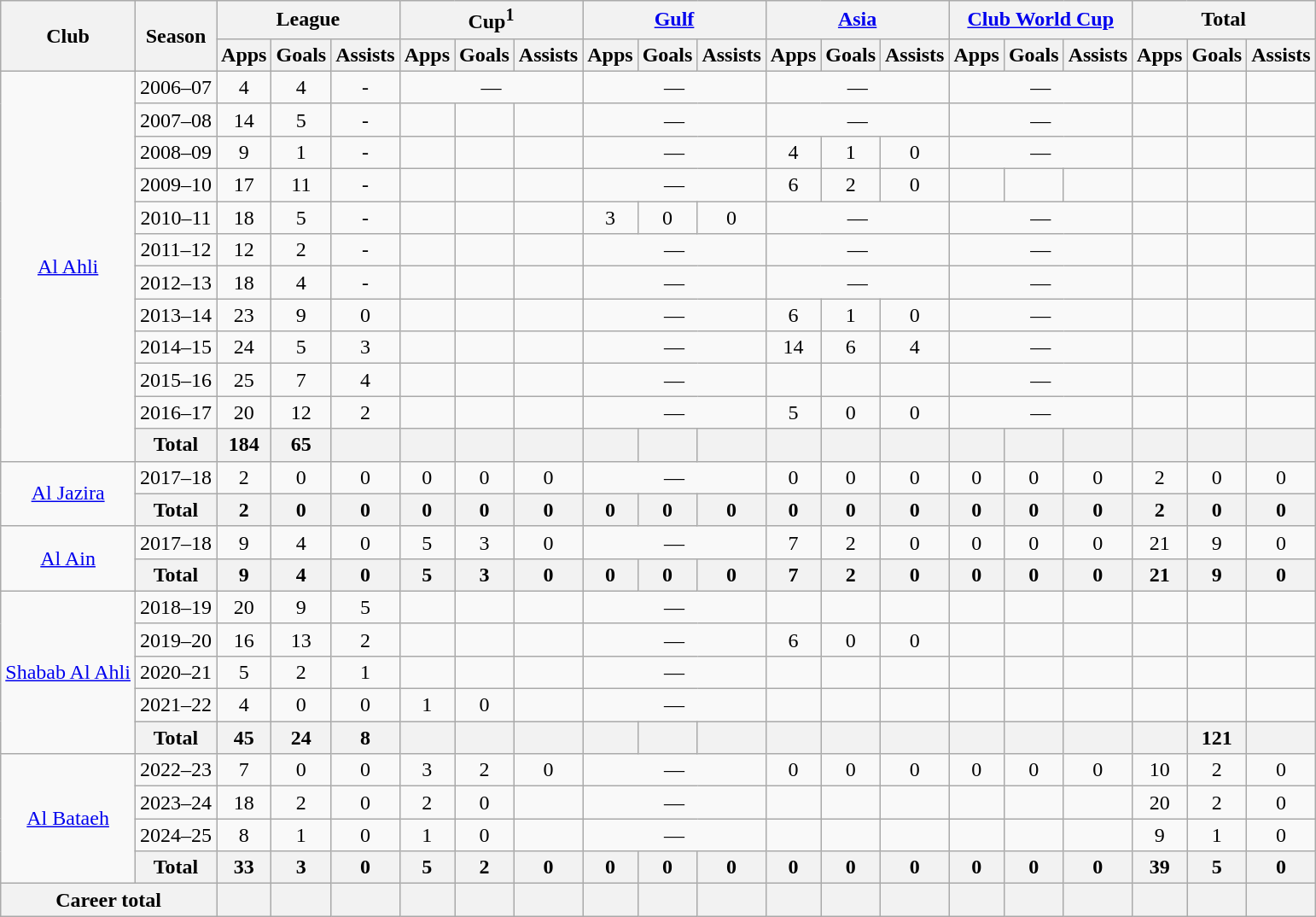<table class="wikitable" style="text-align: center">
<tr>
<th rowspan="2">Club</th>
<th rowspan="2">Season</th>
<th colspan="3">League</th>
<th colspan="3">Cup<sup>1</sup></th>
<th colspan="3"><a href='#'>Gulf</a></th>
<th colspan="3"><a href='#'>Asia</a></th>
<th colspan="3"><a href='#'>Club World Cup</a></th>
<th colspan="3">Total</th>
</tr>
<tr>
<th>Apps</th>
<th>Goals</th>
<th>Assists</th>
<th>Apps</th>
<th>Goals</th>
<th>Assists</th>
<th>Apps</th>
<th>Goals</th>
<th>Assists</th>
<th>Apps</th>
<th>Goals</th>
<th>Assists</th>
<th>Apps</th>
<th>Goals</th>
<th>Assists</th>
<th>Apps</th>
<th>Goals</th>
<th>Assists</th>
</tr>
<tr>
<td rowspan="12"><a href='#'>Al Ahli</a></td>
<td>2006–07</td>
<td>4</td>
<td>4</td>
<td>-</td>
<td colspan="3">—</td>
<td colspan="3">—</td>
<td colspan="3">—</td>
<td colspan="3">—</td>
<td></td>
<td></td>
<td></td>
</tr>
<tr>
<td>2007–08</td>
<td>14</td>
<td>5</td>
<td>-</td>
<td></td>
<td></td>
<td></td>
<td colspan="3">—</td>
<td colspan="3">—</td>
<td colspan="3">—</td>
<td></td>
<td></td>
<td></td>
</tr>
<tr>
<td>2008–09</td>
<td>9</td>
<td>1</td>
<td>-</td>
<td></td>
<td></td>
<td></td>
<td colspan="3">—</td>
<td>4</td>
<td>1</td>
<td>0</td>
<td colspan="3">—</td>
<td></td>
<td></td>
<td></td>
</tr>
<tr>
<td>2009–10</td>
<td>17</td>
<td>11</td>
<td>-</td>
<td></td>
<td></td>
<td></td>
<td colspan="3">—</td>
<td>6</td>
<td>2</td>
<td>0</td>
<td></td>
<td></td>
<td></td>
<td></td>
<td></td>
<td></td>
</tr>
<tr>
<td>2010–11</td>
<td>18</td>
<td>5</td>
<td>-</td>
<td></td>
<td></td>
<td></td>
<td>3</td>
<td>0</td>
<td>0</td>
<td colspan="3">—</td>
<td colspan="3">—</td>
<td></td>
<td></td>
<td></td>
</tr>
<tr>
<td>2011–12</td>
<td>12</td>
<td>2</td>
<td>-</td>
<td></td>
<td></td>
<td></td>
<td colspan="3">—</td>
<td colspan="3">—</td>
<td colspan="3">—</td>
<td></td>
<td></td>
<td></td>
</tr>
<tr>
<td>2012–13</td>
<td>18</td>
<td>4</td>
<td>-</td>
<td></td>
<td></td>
<td></td>
<td colspan="3">—</td>
<td colspan="3">—</td>
<td colspan="3">—</td>
<td></td>
<td></td>
<td></td>
</tr>
<tr>
<td>2013–14</td>
<td>23</td>
<td>9</td>
<td>0</td>
<td></td>
<td></td>
<td></td>
<td colspan="3">—</td>
<td>6</td>
<td>1</td>
<td>0</td>
<td colspan="3">—</td>
<td></td>
<td></td>
<td></td>
</tr>
<tr>
<td>2014–15</td>
<td>24</td>
<td>5</td>
<td>3</td>
<td></td>
<td></td>
<td></td>
<td colspan="3">—</td>
<td>14</td>
<td>6</td>
<td>4</td>
<td colspan="3">—</td>
<td></td>
<td></td>
<td></td>
</tr>
<tr>
<td>2015–16</td>
<td>25</td>
<td>7</td>
<td>4</td>
<td></td>
<td></td>
<td></td>
<td colspan="3">—</td>
<td></td>
<td></td>
<td></td>
<td colspan="3">—</td>
<td></td>
<td></td>
<td></td>
</tr>
<tr>
<td>2016–17</td>
<td>20</td>
<td>12</td>
<td>2</td>
<td></td>
<td></td>
<td></td>
<td colspan="3">—</td>
<td>5</td>
<td>0</td>
<td>0</td>
<td colspan="3">—</td>
<td></td>
<td></td>
<td></td>
</tr>
<tr>
<th>Total</th>
<th>184</th>
<th>65</th>
<th></th>
<th></th>
<th></th>
<th></th>
<th></th>
<th></th>
<th></th>
<th></th>
<th></th>
<th></th>
<th></th>
<th></th>
<th></th>
<th></th>
<th></th>
<th></th>
</tr>
<tr>
<td rowspan="2"><a href='#'>Al Jazira</a></td>
<td>2017–18</td>
<td>2</td>
<td>0</td>
<td>0</td>
<td>0</td>
<td>0</td>
<td>0</td>
<td colspan="3">—</td>
<td>0</td>
<td>0</td>
<td>0</td>
<td>0</td>
<td>0</td>
<td>0</td>
<td>2</td>
<td>0</td>
<td>0</td>
</tr>
<tr>
<th>Total</th>
<th>2</th>
<th>0</th>
<th>0</th>
<th>0</th>
<th>0</th>
<th>0</th>
<th>0</th>
<th>0</th>
<th>0</th>
<th>0</th>
<th>0</th>
<th>0</th>
<th>0</th>
<th>0</th>
<th>0</th>
<th>2</th>
<th>0</th>
<th>0</th>
</tr>
<tr>
<td rowspan="2"><a href='#'>Al Ain</a></td>
<td>2017–18</td>
<td>9</td>
<td>4</td>
<td>0</td>
<td>5</td>
<td>3</td>
<td>0</td>
<td colspan="3">—</td>
<td>7</td>
<td>2</td>
<td>0</td>
<td>0</td>
<td>0</td>
<td>0</td>
<td>21</td>
<td>9</td>
<td>0</td>
</tr>
<tr>
<th>Total</th>
<th>9</th>
<th>4</th>
<th>0</th>
<th>5</th>
<th>3</th>
<th>0</th>
<th>0</th>
<th>0</th>
<th>0</th>
<th>7</th>
<th>2</th>
<th>0</th>
<th>0</th>
<th>0</th>
<th>0</th>
<th>21</th>
<th>9</th>
<th>0</th>
</tr>
<tr>
<td rowspan="5"><a href='#'>Shabab Al Ahli</a></td>
<td>2018–19</td>
<td>20</td>
<td>9</td>
<td>5</td>
<td></td>
<td></td>
<td></td>
<td colspan="3">—</td>
<td></td>
<td></td>
<td></td>
<td></td>
<td></td>
<td></td>
<td></td>
<td></td>
<td></td>
</tr>
<tr>
<td>2019–20</td>
<td>16</td>
<td>13</td>
<td>2</td>
<td></td>
<td></td>
<td></td>
<td colspan="3">—</td>
<td>6</td>
<td>0</td>
<td>0</td>
<td></td>
<td></td>
<td></td>
<td></td>
<td></td>
<td></td>
</tr>
<tr>
<td>2020–21</td>
<td>5</td>
<td>2</td>
<td>1</td>
<td></td>
<td></td>
<td></td>
<td colspan="3">—</td>
<td></td>
<td></td>
<td></td>
<td></td>
<td></td>
<td></td>
<td></td>
<td></td>
<td></td>
</tr>
<tr>
<td>2021–22</td>
<td>4</td>
<td>0</td>
<td>0</td>
<td>1</td>
<td>0</td>
<td></td>
<td colspan="3">—</td>
<td></td>
<td></td>
<td></td>
<td></td>
<td></td>
<td></td>
<td></td>
<td></td>
<td></td>
</tr>
<tr>
<th>Total</th>
<th>45</th>
<th>24</th>
<th>8</th>
<th></th>
<th></th>
<th></th>
<th></th>
<th></th>
<th></th>
<th></th>
<th></th>
<th></th>
<th></th>
<th></th>
<th></th>
<th></th>
<th>121</th>
<th></th>
</tr>
<tr>
<td rowspan="4"><a href='#'>Al Bataeh</a></td>
<td>2022–23</td>
<td>7</td>
<td>0</td>
<td>0</td>
<td>3</td>
<td>2</td>
<td>0</td>
<td colspan="3">—</td>
<td>0</td>
<td>0</td>
<td>0</td>
<td>0</td>
<td>0</td>
<td>0</td>
<td>10</td>
<td>2</td>
<td>0</td>
</tr>
<tr>
<td>2023–24</td>
<td>18</td>
<td>2</td>
<td>0</td>
<td>2</td>
<td>0</td>
<td></td>
<td colspan="3">—</td>
<td></td>
<td></td>
<td></td>
<td></td>
<td></td>
<td></td>
<td>20</td>
<td>2</td>
<td>0</td>
</tr>
<tr>
<td>2024–25</td>
<td>8</td>
<td>1</td>
<td>0</td>
<td>1</td>
<td>0</td>
<td></td>
<td colspan="3">—</td>
<td></td>
<td></td>
<td></td>
<td></td>
<td></td>
<td></td>
<td>9</td>
<td>1</td>
<td>0</td>
</tr>
<tr>
<th>Total</th>
<th>33</th>
<th>3</th>
<th>0</th>
<th>5</th>
<th>2</th>
<th>0</th>
<th>0</th>
<th>0</th>
<th>0</th>
<th>0</th>
<th>0</th>
<th>0</th>
<th>0</th>
<th>0</th>
<th>0</th>
<th>39</th>
<th>5</th>
<th>0</th>
</tr>
<tr>
<th colspan="2">Career total</th>
<th></th>
<th></th>
<th></th>
<th></th>
<th></th>
<th></th>
<th></th>
<th></th>
<th></th>
<th></th>
<th></th>
<th></th>
<th></th>
<th></th>
<th></th>
<th></th>
<th></th>
<th></th>
</tr>
</table>
